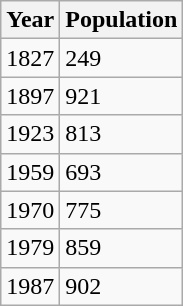<table class="wikitable floatleft">
<tr>
<th>Year</th>
<th>Population</th>
</tr>
<tr>
<td>1827</td>
<td>249</td>
</tr>
<tr>
<td>1897</td>
<td>921</td>
</tr>
<tr>
<td>1923</td>
<td>813</td>
</tr>
<tr>
<td>1959</td>
<td>693</td>
</tr>
<tr>
<td>1970</td>
<td>775</td>
</tr>
<tr>
<td>1979</td>
<td>859</td>
</tr>
<tr>
<td>1987</td>
<td>902</td>
</tr>
</table>
